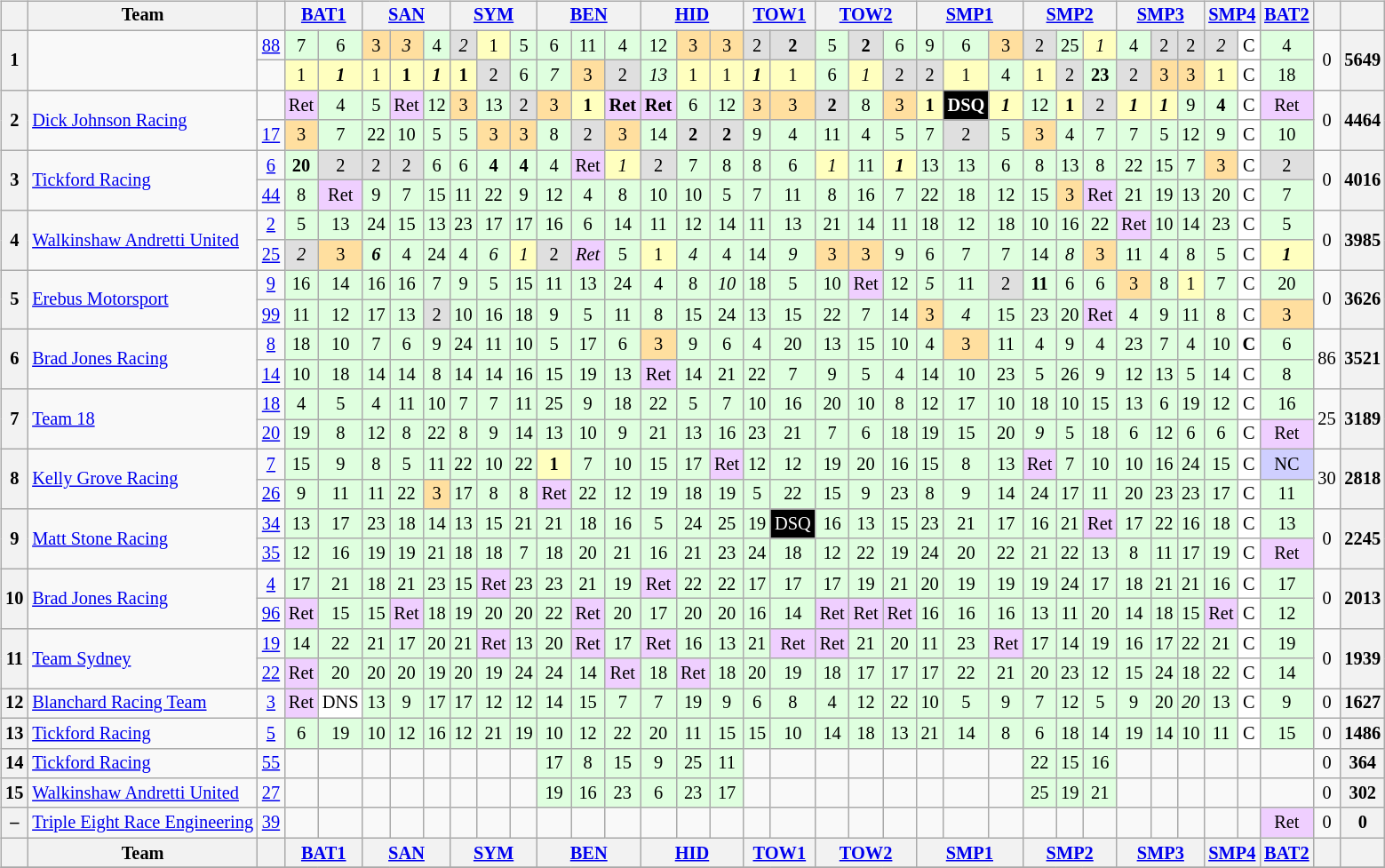<table>
<tr>
<td style="vertical-align:top; text-align: center"><br><table class="wikitable" style="font-size: 85%;">
<tr style="vertical-align:middle;">
<th style="vertical-align:middle"></th>
<th style="vertical-align:middle;background">Team</th>
<th style="vertical-align:middle;background"></th>
<th colspan="2"><a href='#'>BAT1</a><br></th>
<th colspan="3"><a href='#'>SAN</a><br></th>
<th colspan="3"><a href='#'>SYM</a><br></th>
<th colspan="3"><a href='#'>BEN</a><br></th>
<th colspan="3"><a href='#'>HID</a><br></th>
<th colspan="2"><a href='#'>TOW1</a><br></th>
<th colspan="3"><a href='#'>TOW2</a><br></th>
<th colspan="3"><a href='#'>SMP1</a><br></th>
<th colspan="3"><a href='#'>SMP2</a><br></th>
<th colspan="3"><a href='#'>SMP3</a><br></th>
<th colspan="2"><a href='#'>SMP4</a><br></th>
<th><a href='#'>BAT2</a><br></th>
<th valign="middle"></th>
<th valign="middle"></th>
</tr>
<tr>
<th rowspan="2">1</th>
<td rowspan="2" style="text-align: left"></td>
<td><a href='#'>88</a></td>
<td style="background: #dfffdf">7</td>
<td style="background: #dfffdf">6</td>
<td style="background: #ffdf9f">3</td>
<td style="background: #ffdf9f"><em>3</em></td>
<td style="background: #dfffdf">4</td>
<td style="background: #dfdfdf"><em>2</em></td>
<td style="background: #ffffbf">1</td>
<td style="background: #dfffdf">5</td>
<td style="background: #dfffdf">6</td>
<td style="background: #dfffdf">11</td>
<td style="background: #dfffdf">4</td>
<td style="background: #dfffdf">12</td>
<td style="background: #ffdf9f">3</td>
<td style="background: #ffdf9f">3</td>
<td style="background: #dfdfdf">2</td>
<td style="background: #dfdfdf"><strong>2</strong></td>
<td style="background: #dfffdf">5</td>
<td style="background: #dfdfdf"><strong>2</strong></td>
<td style="background: #dfffdf">6</td>
<td style="background: #dfffdf">9</td>
<td style="background: #dfffdf">6</td>
<td style="background: #ffdf9f">3</td>
<td style="background: #dfdfdf">2</td>
<td style="background: #dfffdf">25</td>
<td style="background: #ffffbf"><em>1</em></td>
<td style="background: #dfffdf">4</td>
<td style="background: #dfdfdf">2</td>
<td style="background: #dfdfdf">2</td>
<td style="background: #dfdfdf"><em>2</em></td>
<td style="background-color:#FFFFFF">C</td>
<td style="background: #dfffdf">4</td>
<td rowspan="2">0</td>
<th rowspan="2">5649</th>
</tr>
<tr>
<td><a href='#'></a></td>
<td style="background: #ffffbf">1</td>
<td style="background: #ffffbf"><strong><em>1</em></strong></td>
<td style="background: #ffffbf">1</td>
<td style="background: #ffffbf"><strong>1</strong></td>
<td style="background: #ffffbf"><strong><em>1</em></strong></td>
<td style="background: #ffffbf"><strong>1</strong></td>
<td style="background: #dfdfdf">2</td>
<td style="background: #dfffdf">6</td>
<td style="background: #dfffdf"><em>7</em></td>
<td style="background: #ffdf9f">3</td>
<td style="background: #dfdfdf">2</td>
<td style="background: #dfffdf"><em>13</em></td>
<td style="background: #ffffbf">1</td>
<td style="background: #ffffbf">1</td>
<td style="background: #ffffbf"><strong><em>1</em></strong></td>
<td style="background: #ffffbf">1</td>
<td style="background: #dfffdf">6</td>
<td style="background: #ffffbf"><em>1</em></td>
<td style="background: #dfdfdf">2</td>
<td style="background: #dfdfdf">2</td>
<td style="background: #ffffbf">1</td>
<td style="background: #dfffdf">4</td>
<td style="background: #ffffbf">1</td>
<td style="background: #dfdfdf">2</td>
<td style="background: #dfffdf"><strong>23</strong></td>
<td style="background: #dfdfdf">2</td>
<td style="background: #ffdf9f">3</td>
<td style="background: #ffdf9f">3</td>
<td style="background: #ffffbf">1</td>
<td style="background-color:#FFFFFF">C</td>
<td style="background: #dfffdf">18</td>
</tr>
<tr>
<th rowspan="2">2</th>
<td style="text-align: left" rowspan="2"><a href='#'>Dick Johnson Racing</a></td>
<td><a href='#'></a></td>
<td style="background: #efcfff">Ret</td>
<td style="background: #dfffdf">4</td>
<td style="background: #dfffdf">5</td>
<td style="background: #efcfff">Ret</td>
<td style="background: #dfffdf">12</td>
<td style="background: #ffdf9f">3</td>
<td style="background: #dfffdf">13</td>
<td style="background: #dfdfdf">2</td>
<td style="background: #ffdf9f">3</td>
<td style="background: #ffffbf"><strong>1</strong></td>
<td style="background: #efcfff"><strong>Ret</strong></td>
<td style="background: #efcfff"><strong>Ret</strong></td>
<td style="background: #dfffdf">6</td>
<td style="background: #dfffdf">12</td>
<td style="background: #ffdf9f">3</td>
<td style="background: #ffdf9f">3</td>
<td style="background: #dfdfdf"><strong>2</strong></td>
<td style="background: #dfffdf">8</td>
<td style="background: #ffdf9f">3</td>
<td style="background: #ffffbf"><strong>1</strong></td>
<td style="background:#000000; color:white;"><strong>DSQ</strong></td>
<td style="background: #ffffbf"><strong><em>1</em></strong></td>
<td style="background: #dfffdf">12</td>
<td style="background: #ffffbf"><strong>1</strong></td>
<td style="background: #dfdfdf">2</td>
<td style="background: #ffffbf"><strong><em>1</em></strong></td>
<td style="background: #ffffbf"><strong><em>1</em></strong></td>
<td style="background: #dfffdf">9</td>
<td style="background: #dfffdf"><strong>4</strong></td>
<td style="background-color:#FFFFFF">C</td>
<td style="background: #efcfff">Ret</td>
<td rowspan="2">0</td>
<th rowspan="2">4464</th>
</tr>
<tr>
<td><a href='#'>17</a></td>
<td style="background: #ffdf9f">3</td>
<td style="background: #dfffdf">7</td>
<td style="background: #dfffdf">22</td>
<td style="background: #dfffdf">10</td>
<td style="background: #dfffdf">5</td>
<td style="background: #dfffdf">5</td>
<td style="background: #ffdf9f">3</td>
<td style="background: #ffdf9f">3</td>
<td style="background: #dfffdf">8</td>
<td style="background: #dfdfdf">2</td>
<td style="background: #ffdf9f">3</td>
<td style="background: #dfffdf">14</td>
<td style="background: #dfdfdf"><strong>2</strong></td>
<td style="background: #dfdfdf"><strong>2</strong></td>
<td style="background: #dfffdf">9</td>
<td style="background: #dfffdf">4</td>
<td style="background: #dfffdf">11</td>
<td style="background: #dfffdf">4</td>
<td style="background: #dfffdf">5</td>
<td style="background: #dfffdf">7</td>
<td style="background: #dfdfdf">2</td>
<td style="background: #dfffdf">5</td>
<td style="background: #ffdf9f">3</td>
<td style="background: #dfffdf">4</td>
<td style="background: #dfffdf">7</td>
<td style="background: #dfffdf">7</td>
<td style="background: #dfffdf">5</td>
<td style="background: #dfffdf">12</td>
<td style="background: #dfffdf">9</td>
<td style="background-color:#FFFFFF">C</td>
<td style="background: #dfffdf">10</td>
</tr>
<tr>
<th rowspan="2">3</th>
<td style="text-align: left" rowspan="2" nowrap><a href='#'>Tickford Racing</a></td>
<td><a href='#'>6</a></td>
<td style="background: #dfffdf"><strong>20</strong></td>
<td style="background: #dfdfdf">2</td>
<td style="background: #dfdfdf">2</td>
<td style="background: #dfdfdf">2</td>
<td style="background: #dfffdf">6</td>
<td style="background: #dfffdf">6</td>
<td style="background: #dfffdf"><strong>4</strong></td>
<td style="background: #dfffdf"><strong>4</strong></td>
<td style="background: #dfffdf">4</td>
<td style="background: #efcfff">Ret</td>
<td style="background: #ffffbf"><em>1</em></td>
<td style="background: #dfdfdf">2</td>
<td style="background: #dfffdf">7</td>
<td style="background: #dfffdf">8</td>
<td style="background: #dfffdf">8</td>
<td style="background: #dfffdf">6</td>
<td style="background: #ffffbf"><em>1</em></td>
<td style="background: #dfffdf">11</td>
<td style="background: #ffffbf"><strong><em>1</em></strong></td>
<td style="background: #dfffdf">13</td>
<td style="background: #dfffdf">13</td>
<td style="background: #dfffdf">6</td>
<td style="background: #dfffdf">8</td>
<td style="background: #dfffdf">13</td>
<td style="background: #dfffdf">8</td>
<td style="background: #dfffdf">22</td>
<td style="background: #dfffdf">15</td>
<td style="background: #dfffdf">7</td>
<td style="background: #ffdf9f">3</td>
<td style="background-color:#FFFFFF">C</td>
<td style="background: #dfdfdf">2</td>
<td rowspan="2">0</td>
<th rowspan="2">4016</th>
</tr>
<tr>
<td><a href='#'>44</a></td>
<td style="background: #dfffdf">8</td>
<td style="background: #efcfff">Ret</td>
<td style="background: #dfffdf">9</td>
<td style="background: #dfffdf">7</td>
<td style="background: #dfffdf">15</td>
<td style="background: #dfffdf">11</td>
<td style="background: #dfffdf">22</td>
<td style="background: #dfffdf">9</td>
<td style="background: #dfffdf">12</td>
<td style="background: #dfffdf">4</td>
<td style="background: #dfffdf">8</td>
<td style="background: #dfffdf">10</td>
<td style="background: #dfffdf">10</td>
<td style="background: #dfffdf">5</td>
<td style="background: #dfffdf">7</td>
<td style="background: #dfffdf">11</td>
<td style="background: #dfffdf">8</td>
<td style="background: #dfffdf">16</td>
<td style="background: #dfffdf">7</td>
<td style="background: #dfffdf">22</td>
<td style="background: #dfffdf">18</td>
<td style="background: #dfffdf">12</td>
<td style="background: #dfffdf">15</td>
<td style="background: #ffdf9f">3</td>
<td style="background: #efcfff">Ret</td>
<td style="background: #dfffdf">21</td>
<td style="background: #dfffdf">19</td>
<td style="background: #dfffdf">13</td>
<td style="background: #dfffdf">20</td>
<td style="background-color:#FFFFFF">C</td>
<td style="background: #dfffdf">7</td>
</tr>
<tr>
<th rowspan="2">4</th>
<td rowspan="2" style="text-align: left" nowrap=""><a href='#'>Walkinshaw Andretti United</a></td>
<td><a href='#'>2</a></td>
<td style="background: #dfffdf">5</td>
<td style="background: #dfffdf">13</td>
<td style="background: #dfffdf">24</td>
<td style="background: #dfffdf">15</td>
<td style="background: #dfffdf">13</td>
<td style="background: #dfffdf">23</td>
<td style="background: #dfffdf">17</td>
<td style="background: #dfffdf">17</td>
<td style="background: #dfffdf">16</td>
<td style="background: #dfffdf">6</td>
<td style="background: #dfffdf">14</td>
<td style="background: #dfffdf">11</td>
<td style="background: #dfffdf">12</td>
<td style="background: #dfffdf">14</td>
<td style="background: #dfffdf">11</td>
<td style="background: #dfffdf">13</td>
<td style="background: #dfffdf">21</td>
<td style="background: #dfffdf">14</td>
<td style="background: #dfffdf">11</td>
<td style="background: #dfffdf">18</td>
<td style="background: #dfffdf">12</td>
<td style="background: #dfffdf">18</td>
<td style="background: #dfffdf">10</td>
<td style="background: #dfffdf">16</td>
<td style="background: #dfffdf">22</td>
<td style="background: #efcfff">Ret</td>
<td style="background: #dfffdf">10</td>
<td style="background: #dfffdf">14</td>
<td style="background: #dfffdf">23</td>
<td style="background-color:#FFFFFF">C</td>
<td style="background: #dfffdf">5</td>
<td rowspan="2">0</td>
<th rowspan="2">3985</th>
</tr>
<tr>
<td><a href='#'>25</a></td>
<td style="background: #dfdfdf"><em>2</em></td>
<td style="background: #ffdf9f">3</td>
<td style="background: #dfffdf"><strong><em>6</em></strong></td>
<td style="background: #dfffdf">4</td>
<td style="background: #dfffdf">24</td>
<td style="background: #dfffdf">4</td>
<td style="background: #dfffdf"><em>6</em></td>
<td style="background: #ffffbf"><em>1</em></td>
<td style="background: #dfdfdf">2</td>
<td style="background: #efcfff"><em>Ret</em></td>
<td style="background: #dfffdf">5</td>
<td style="background: #ffffbf">1</td>
<td style="background: #dfffdf"><em>4</em></td>
<td style="background: #dfffdf">4</td>
<td style="background: #dfffdf">14</td>
<td style="background: #dfffdf"><em>9</em></td>
<td style="background: #ffdf9f">3</td>
<td style="background: #ffdf9f">3</td>
<td style="background: #dfffdf">9</td>
<td style="background: #dfffdf">6</td>
<td style="background: #dfffdf">7</td>
<td style="background: #dfffdf">7</td>
<td style="background: #dfffdf">14</td>
<td style="background: #dfffdf"><em>8</em></td>
<td style="background: #ffdf9f">3</td>
<td style="background: #dfffdf">11</td>
<td style="background: #dfffdf">4</td>
<td style="background: #dfffdf">8</td>
<td style="background: #dfffdf">5</td>
<td style="background-color:#FFFFFF">C</td>
<td style="background: #ffffbf"><strong><em>1</em></strong></td>
</tr>
<tr>
<th rowspan="2">5</th>
<td rowspan="2" style="text-align: left"><a href='#'>Erebus Motorsport</a></td>
<td><a href='#'>9</a></td>
<td style="background: #dfffdf">16</td>
<td style="background: #dfffdf">14</td>
<td style="background: #dfffdf">16</td>
<td style="background: #dfffdf">16</td>
<td style="background: #dfffdf">7</td>
<td style="background: #dfffdf">9</td>
<td style="background: #dfffdf">5</td>
<td style="background: #dfffdf">15</td>
<td style="background: #dfffdf">11</td>
<td style="background: #dfffdf">13</td>
<td style="background: #dfffdf">24</td>
<td style="background: #dfffdf">4</td>
<td style="background: #dfffdf">8</td>
<td style="background: #dfffdf"><em>10</em></td>
<td style="background: #dfffdf">18</td>
<td style="background: #dfffdf">5</td>
<td style="background: #dfffdf">10</td>
<td style="background: #efcfff">Ret</td>
<td style="background: #dfffdf">12</td>
<td style="background: #dfffdf"><em>5</em></td>
<td style="background: #dfffdf">11</td>
<td style="background: #dfdfdf">2</td>
<td style="background: #dfffdf"><strong>11</strong></td>
<td style="background: #dfffdf">6</td>
<td style="background: #dfffdf">6</td>
<td style="background: #ffdf9f">3</td>
<td style="background: #dfffdf">8</td>
<td style="background: #ffffbf">1</td>
<td style="background: #dfffdf">7</td>
<td style="background-color:#FFFFFF">C</td>
<td style="background: #dfffdf">20</td>
<td rowspan="2">0</td>
<th rowspan="2">3626</th>
</tr>
<tr>
<td><a href='#'>99</a></td>
<td style="background: #dfffdf">11</td>
<td style="background: #dfffdf">12</td>
<td style="background: #dfffdf">17</td>
<td style="background: #dfffdf">13</td>
<td style="background: #dfdfdf">2</td>
<td style="background: #dfffdf">10</td>
<td style="background: #dfffdf">16</td>
<td style="background: #dfffdf">18</td>
<td style="background: #dfffdf">9</td>
<td style="background: #dfffdf">5</td>
<td style="background: #dfffdf">11</td>
<td style="background: #dfffdf">8</td>
<td style="background: #dfffdf">15</td>
<td style="background: #dfffdf">24</td>
<td style="background: #dfffdf">13</td>
<td style="background: #dfffdf">15</td>
<td style="background: #dfffdf">22</td>
<td style="background: #dfffdf">7</td>
<td style="background: #dfffdf">14</td>
<td style="background: #ffdf9f">3</td>
<td style="background: #dfffdf"><em>4</em></td>
<td style="background: #dfffdf">15</td>
<td style="background: #dfffdf">23</td>
<td style="background: #dfffdf">20</td>
<td style="background: #efcfff">Ret</td>
<td style="background: #dfffdf">4</td>
<td style="background: #dfffdf">9</td>
<td style="background: #dfffdf">11</td>
<td style="background: #dfffdf">8</td>
<td style="background-color:#FFFFFF">C</td>
<td style="background: #ffdf9f">3</td>
</tr>
<tr>
<th rowspan="2">6</th>
<td rowspan="2" style="text-align: left"><a href='#'>Brad Jones Racing</a></td>
<td><a href='#'>8</a></td>
<td style="background: #dfffdf">18</td>
<td style="background: #dfffdf">10</td>
<td style="background: #dfffdf">7</td>
<td style="background: #dfffdf">6</td>
<td style="background: #dfffdf">9</td>
<td style="background: #dfffdf">24</td>
<td style="background: #dfffdf">11</td>
<td style="background: #dfffdf">10</td>
<td style="background: #dfffdf">5</td>
<td style="background: #dfffdf">17</td>
<td style="background: #dfffdf">6</td>
<td style="background: #ffdf9f">3</td>
<td style="background: #dfffdf">9</td>
<td style="background: #dfffdf">6</td>
<td style="background: #dfffdf">4</td>
<td style="background: #dfffdf">20</td>
<td style="background: #dfffdf">13</td>
<td style="background: #dfffdf">15</td>
<td style="background: #dfffdf">10</td>
<td style="background: #dfffdf">4</td>
<td style="background: #ffdf9f">3</td>
<td style="background: #dfffdf">11</td>
<td style="background: #dfffdf">4</td>
<td style="background: #dfffdf">9</td>
<td style="background: #dfffdf">4</td>
<td style="background: #dfffdf">23</td>
<td style="background: #dfffdf">7</td>
<td style="background: #dfffdf">4</td>
<td style="background: #dfffdf">10</td>
<td style="background-color:#FFFFFF"><strong>C</strong></td>
<td style="background: #dfffdf">6</td>
<td rowspan="2">86</td>
<th rowspan="2">3521</th>
</tr>
<tr>
<td><a href='#'>14</a></td>
<td style="background: #dfffdf">10</td>
<td style="background: #dfffdf">18</td>
<td style="background: #dfffdf">14</td>
<td style="background: #dfffdf">14</td>
<td style="background: #dfffdf">8</td>
<td style="background: #dfffdf">14</td>
<td style="background: #dfffdf">14</td>
<td style="background: #dfffdf">16</td>
<td style="background: #dfffdf">15</td>
<td style="background: #dfffdf">19</td>
<td style="background: #dfffdf">13</td>
<td style="background: #efcfff">Ret</td>
<td style="background: #dfffdf">14</td>
<td style="background: #dfffdf">21</td>
<td style="background: #dfffdf">22</td>
<td style="background: #dfffdf">7</td>
<td style="background: #dfffdf">9</td>
<td style="background: #dfffdf">5</td>
<td style="background: #dfffdf">4</td>
<td style="background: #dfffdf">14</td>
<td style="background: #dfffdf">10</td>
<td style="background: #dfffdf">23</td>
<td style="background: #dfffdf">5</td>
<td style="background: #dfffdf">26</td>
<td style="background: #dfffdf">9</td>
<td style="background: #dfffdf">12</td>
<td style="background: #dfffdf">13</td>
<td style="background: #dfffdf">5</td>
<td style="background: #dfffdf">14</td>
<td style="background-color:#FFFFFF">C</td>
<td style="background: #dfffdf">8</td>
</tr>
<tr>
<th rowspan="2">7</th>
<td style="text-align: left" rowspan="2"><a href='#'>Team 18</a></td>
<td><a href='#'>18</a></td>
<td style="background: #dfffdf">4</td>
<td style="background: #dfffdf">5</td>
<td style="background: #dfffdf">4</td>
<td style="background: #dfffdf">11</td>
<td style="background: #dfffdf">10</td>
<td style="background: #dfffdf">7</td>
<td style="background: #dfffdf">7</td>
<td style="background: #dfffdf">11</td>
<td style="background: #dfffdf">25</td>
<td style="background: #dfffdf">9</td>
<td style="background: #dfffdf">18</td>
<td style="background: #dfffdf">22</td>
<td style="background: #dfffdf">5</td>
<td style="background: #dfffdf">7</td>
<td style="background: #dfffdf">10</td>
<td style="background: #dfffdf">16</td>
<td style="background: #dfffdf">20</td>
<td style="background: #dfffdf">10</td>
<td style="background: #dfffdf">8</td>
<td style="background: #dfffdf">12</td>
<td style="background: #dfffdf">17</td>
<td style="background: #dfffdf">10</td>
<td style="background: #dfffdf">18</td>
<td style="background: #dfffdf">10</td>
<td style="background: #dfffdf">15</td>
<td style="background: #dfffdf">13</td>
<td style="background: #dfffdf">6</td>
<td style="background: #dfffdf">19</td>
<td style="background: #dfffdf">12</td>
<td style="background-color:#FFFFFF">C</td>
<td style="background: #dfffdf">16</td>
<td rowspan="2">25</td>
<th rowspan="2">3189</th>
</tr>
<tr>
<td><a href='#'>20</a></td>
<td style="background: #dfffdf">19</td>
<td style="background: #dfffdf">8</td>
<td style="background: #dfffdf">12</td>
<td style="background: #dfffdf">8</td>
<td style="background: #dfffdf">22</td>
<td style="background: #dfffdf">8</td>
<td style="background: #dfffdf">9</td>
<td style="background: #dfffdf">14</td>
<td style="background: #dfffdf">13</td>
<td style="background: #dfffdf">10</td>
<td style="background: #dfffdf">9</td>
<td style="background: #dfffdf">21</td>
<td style="background: #dfffdf">13</td>
<td style="background: #dfffdf">16</td>
<td style="background: #dfffdf">23</td>
<td style="background: #dfffdf">21</td>
<td style="background: #dfffdf">7</td>
<td style="background: #dfffdf">6</td>
<td style="background: #dfffdf">18</td>
<td style="background: #dfffdf">19</td>
<td style="background: #dfffdf">15</td>
<td style="background: #dfffdf">20</td>
<td style="background: #dfffdf"><em>9</em></td>
<td style="background: #dfffdf">5</td>
<td style="background: #dfffdf">18</td>
<td style="background: #dfffdf">6</td>
<td style="background: #dfffdf">12</td>
<td style="background: #dfffdf">6</td>
<td style="background: #dfffdf">6</td>
<td style="background-color:#FFFFFF">C</td>
<td style="background: #efcfff">Ret</td>
</tr>
<tr>
<th rowspan="2">8</th>
<td style="text-align: left" rowspan="2"><a href='#'>Kelly Grove Racing</a></td>
<td><a href='#'>7</a></td>
<td style="background: #dfffdf">15</td>
<td style="background: #dfffdf">9</td>
<td style="background: #dfffdf">8</td>
<td style="background: #dfffdf">5</td>
<td style="background: #dfffdf">11</td>
<td style="background: #dfffdf">22</td>
<td style="background: #dfffdf">10</td>
<td style="background: #dfffdf">22</td>
<td style="background: #ffffbf"><strong>1</strong></td>
<td style="background: #dfffdf">7</td>
<td style="background: #dfffdf">10</td>
<td style="background: #dfffdf">15</td>
<td style="background: #dfffdf">17</td>
<td style="background: #efcfff">Ret</td>
<td style="background: #dfffdf">12</td>
<td style="background: #dfffdf">12</td>
<td style="background: #dfffdf">19</td>
<td style="background: #dfffdf">20</td>
<td style="background: #dfffdf">16</td>
<td style="background: #dfffdf">15</td>
<td style="background: #dfffdf">8</td>
<td style="background: #dfffdf">13</td>
<td style="background: #efcfff">Ret</td>
<td style="background: #dfffdf">7</td>
<td style="background: #dfffdf">10</td>
<td style="background: #dfffdf">10</td>
<td style="background: #dfffdf">16</td>
<td style="background: #dfffdf">24</td>
<td style="background: #dfffdf">15</td>
<td style="background-color:#FFFFFF">C</td>
<td style="background: #cfcfff">NC</td>
<td rowspan="2">30</td>
<th rowspan="2">2818</th>
</tr>
<tr>
<td><a href='#'>26</a></td>
<td style="background: #dfffdf">9</td>
<td style="background: #dfffdf">11</td>
<td style="background: #dfffdf">11</td>
<td style="background: #dfffdf">22</td>
<td style="background: #ffdf9f">3</td>
<td style="background: #dfffdf">17</td>
<td style="background: #dfffdf">8</td>
<td style="background: #dfffdf">8</td>
<td style="background: #efcfff">Ret</td>
<td style="background: #dfffdf">22</td>
<td style="background: #dfffdf">12</td>
<td style="background: #dfffdf">19</td>
<td style="background: #dfffdf">18</td>
<td style="background: #dfffdf">19</td>
<td style="background: #dfffdf">5</td>
<td style="background: #dfffdf">22</td>
<td style="background: #dfffdf">15</td>
<td style="background: #dfffdf">9</td>
<td style="background: #dfffdf">23</td>
<td style="background: #dfffdf">8</td>
<td style="background: #dfffdf">9</td>
<td style="background: #dfffdf">14</td>
<td style="background: #dfffdf">24</td>
<td style="background: #dfffdf">17</td>
<td style="background: #dfffdf">11</td>
<td style="background: #dfffdf">20</td>
<td style="background: #dfffdf">23</td>
<td style="background: #dfffdf">23</td>
<td style="background: #dfffdf">17</td>
<td style="background-color:#FFFFFF">C</td>
<td style="background: #dfffdf">11</td>
</tr>
<tr>
<th rowspan="2">9</th>
<td rowspan="2" style="text-align: left"><a href='#'>Matt Stone Racing</a></td>
<td><a href='#'>34</a></td>
<td style="background: #dfffdf">13</td>
<td style="background: #dfffdf">17</td>
<td style="background: #dfffdf">23</td>
<td style="background: #dfffdf">18</td>
<td style="background: #dfffdf">14</td>
<td style="background: #dfffdf">13</td>
<td style="background: #dfffdf">15</td>
<td style="background: #dfffdf">21</td>
<td style="background: #dfffdf">21</td>
<td style="background: #dfffdf">18</td>
<td style="background: #dfffdf">16</td>
<td style="background: #dfffdf">5</td>
<td style="background: #dfffdf">24</td>
<td style="background: #dfffdf">25</td>
<td style="background: #dfffdf">19</td>
<td style="background:#000000; color:white;">DSQ</td>
<td style="background: #dfffdf">16</td>
<td style="background: #dfffdf">13</td>
<td style="background: #dfffdf">15</td>
<td style="background: #dfffdf">23</td>
<td style="background: #dfffdf">21</td>
<td style="background: #dfffdf">17</td>
<td style="background: #dfffdf">16</td>
<td style="background: #dfffdf">21</td>
<td style="background: #efcfff">Ret</td>
<td style="background: #dfffdf">17</td>
<td style="background: #dfffdf">22</td>
<td style="background: #dfffdf">16</td>
<td style="background: #dfffdf">18</td>
<td style="background-color:#FFFFFF">C</td>
<td style="background: #dfffdf">13</td>
<td rowspan="2">0</td>
<th rowspan="2">2245</th>
</tr>
<tr>
<td><a href='#'>35</a></td>
<td style="background: #dfffdf">12</td>
<td style="background: #dfffdf">16</td>
<td style="background: #dfffdf">19</td>
<td style="background: #dfffdf">19</td>
<td style="background: #dfffdf">21</td>
<td style="background: #dfffdf">18</td>
<td style="background: #dfffdf">18</td>
<td style="background: #dfffdf">7</td>
<td style="background: #dfffdf">18</td>
<td style="background: #dfffdf">20</td>
<td style="background: #dfffdf">21</td>
<td style="background: #dfffdf">16</td>
<td style="background: #dfffdf">21</td>
<td style="background: #dfffdf">23</td>
<td style="background: #dfffdf">24</td>
<td style="background: #dfffdf">18</td>
<td style="background: #dfffdf">12</td>
<td style="background: #dfffdf">22</td>
<td style="background: #dfffdf">19</td>
<td style="background: #dfffdf">24</td>
<td style="background: #dfffdf">20</td>
<td style="background: #dfffdf">22</td>
<td style="background: #dfffdf">21</td>
<td style="background: #dfffdf">22</td>
<td style="background: #dfffdf">13</td>
<td style="background: #dfffdf">8</td>
<td style="background: #dfffdf">11</td>
<td style="background: #dfffdf">17</td>
<td style="background: #dfffdf">19</td>
<td style="background-color:#FFFFFF">C</td>
<td style="background: #efcfff">Ret</td>
</tr>
<tr>
<th rowspan="2">10</th>
<td rowspan="2" style="text-align: left"><a href='#'>Brad Jones Racing</a></td>
<td><a href='#'>4</a></td>
<td style="background: #dfffdf">17</td>
<td style="background: #dfffdf">21</td>
<td style="background: #dfffdf">18</td>
<td style="background: #dfffdf">21</td>
<td style="background: #dfffdf">23</td>
<td style="background: #dfffdf">15</td>
<td style="background: #efcfff">Ret</td>
<td style="background: #dfffdf">23</td>
<td style="background: #dfffdf">23</td>
<td style="background: #dfffdf">21</td>
<td style="background: #dfffdf">19</td>
<td style="background: #efcfff">Ret</td>
<td style="background: #dfffdf">22</td>
<td style="background: #dfffdf">22</td>
<td style="background: #dfffdf">17</td>
<td style="background: #dfffdf">17</td>
<td style="background: #dfffdf">17</td>
<td style="background: #dfffdf">19</td>
<td style="background: #dfffdf">21</td>
<td style="background: #dfffdf">20</td>
<td style="background: #dfffdf">19</td>
<td style="background: #dfffdf">19</td>
<td style="background: #dfffdf">19</td>
<td style="background: #dfffdf">24</td>
<td style="background: #dfffdf">17</td>
<td style="background: #dfffdf">18</td>
<td style="background: #dfffdf">21</td>
<td style="background: #dfffdf">21</td>
<td style="background: #dfffdf">16</td>
<td style="background-color:#FFFFFF">C</td>
<td style="background: #dfffdf">17</td>
<td rowspan="2">0</td>
<th rowspan="2">2013</th>
</tr>
<tr>
<td><a href='#'>96</a></td>
<td style="background: #efcfff">Ret</td>
<td style="background: #dfffdf">15</td>
<td style="background: #dfffdf">15</td>
<td style="background: #efcfff">Ret</td>
<td style="background: #dfffdf">18</td>
<td style="background: #dfffdf">19</td>
<td style="background: #dfffdf">20</td>
<td style="background: #dfffdf">20</td>
<td style="background: #dfffdf">22</td>
<td style="background: #efcfff">Ret</td>
<td style="background: #dfffdf">20</td>
<td style="background: #dfffdf">17</td>
<td style="background: #dfffdf">20</td>
<td style="background: #dfffdf">20</td>
<td style="background: #dfffdf">16</td>
<td style="background: #dfffdf">14</td>
<td style="background: #efcfff">Ret</td>
<td style="background: #efcfff">Ret</td>
<td style="background: #efcfff">Ret</td>
<td style="background: #dfffdf">16</td>
<td style="background: #dfffdf">16</td>
<td style="background: #dfffdf">16</td>
<td style="background: #dfffdf">13</td>
<td style="background: #dfffdf">11</td>
<td style="background: #dfffdf">20</td>
<td style="background: #dfffdf">14</td>
<td style="background: #dfffdf">18</td>
<td style="background: #dfffdf">15</td>
<td style="background: #efcfff">Ret</td>
<td style="background-color:#FFFFFF">C</td>
<td style="background: #dfffdf">12</td>
</tr>
<tr>
<th rowspan="2">11</th>
<td rowspan="2" style="text-align: left"><a href='#'>Team Sydney</a></td>
<td><a href='#'>19</a></td>
<td style="background: #dfffdf">14</td>
<td style="background: #dfffdf">22</td>
<td style="background: #dfffdf">21</td>
<td style="background: #dfffdf">17</td>
<td style="background: #dfffdf">20</td>
<td style="background: #dfffdf">21</td>
<td style="background: #efcfff">Ret</td>
<td style="background: #dfffdf">13</td>
<td style="background: #dfffdf">20</td>
<td style="background: #efcfff">Ret</td>
<td style="background: #dfffdf">17</td>
<td style="background: #efcfff">Ret</td>
<td style="background: #dfffdf">16</td>
<td style="background: #dfffdf">13</td>
<td style="background: #dfffdf">21</td>
<td style="background: #efcfff">Ret</td>
<td style="background: #efcfff">Ret</td>
<td style="background: #dfffdf">21</td>
<td style="background: #dfffdf">20</td>
<td style="background: #dfffdf">11</td>
<td style="background: #dfffdf">23</td>
<td style="background: #efcfff">Ret</td>
<td style="background: #dfffdf">17</td>
<td style="background: #dfffdf">14</td>
<td style="background: #dfffdf">19</td>
<td style="background: #dfffdf">16</td>
<td style="background: #dfffdf">17</td>
<td style="background: #dfffdf">22</td>
<td style="background: #dfffdf">21</td>
<td style="background-color:#FFFFFF">C</td>
<td style="background: #dfffdf">19</td>
<td rowspan="2">0</td>
<th rowspan="2">1939</th>
</tr>
<tr>
<td><a href='#'>22</a></td>
<td style="background: #efcfff">Ret</td>
<td style="background: #dfffdf">20</td>
<td style="background: #dfffdf">20</td>
<td style="background: #dfffdf">20</td>
<td style="background: #dfffdf">19</td>
<td style="background: #dfffdf">20</td>
<td style="background: #dfffdf">19</td>
<td style="background: #dfffdf">24</td>
<td style="background: #dfffdf">24</td>
<td style="background: #dfffdf">14</td>
<td style="background: #efcfff">Ret</td>
<td style="background: #dfffdf">18</td>
<td style="background: #efcfff">Ret</td>
<td style="background: #dfffdf">18</td>
<td style="background: #dfffdf">20</td>
<td style="background: #dfffdf">19</td>
<td style="background: #dfffdf">18</td>
<td style="background: #dfffdf">17</td>
<td style="background: #dfffdf">17</td>
<td style="background: #dfffdf">17</td>
<td style="background: #dfffdf">22</td>
<td style="background: #dfffdf">21</td>
<td style="background: #dfffdf">20</td>
<td style="background: #dfffdf">23</td>
<td style="background: #dfffdf">12</td>
<td style="background: #dfffdf">15</td>
<td style="background: #dfffdf">24</td>
<td style="background: #dfffdf">18</td>
<td style="background: #dfffdf">22</td>
<td style="background-color:#FFFFFF">C</td>
<td style="background: #dfffdf">14</td>
</tr>
<tr>
<th>12</th>
<td style="text-align: left" nowrap=""><a href='#'>Blanchard Racing Team</a></td>
<td><a href='#'>3</a></td>
<td style="background: #efcfff">Ret</td>
<td style="background: #ffffff">DNS</td>
<td style="background: #dfffdf">13</td>
<td style="background: #dfffdf">9</td>
<td style="background: #dfffdf">17</td>
<td style="background: #dfffdf">17</td>
<td style="background: #dfffdf">12</td>
<td style="background: #dfffdf">12</td>
<td style="background: #dfffdf">14</td>
<td style="background: #dfffdf">15</td>
<td style="background: #dfffdf">7</td>
<td style="background: #dfffdf">7</td>
<td style="background: #dfffdf">19</td>
<td style="background: #dfffdf">9</td>
<td style="background: #dfffdf">6</td>
<td style="background: #dfffdf">8</td>
<td style="background: #dfffdf">4</td>
<td style="background: #dfffdf">12</td>
<td style="background: #dfffdf">22</td>
<td style="background: #dfffdf">10</td>
<td style="background: #dfffdf">5</td>
<td style="background: #dfffdf">9</td>
<td style="background: #dfffdf">7</td>
<td style="background: #dfffdf">12</td>
<td style="background: #dfffdf">5</td>
<td style="background: #dfffdf">9</td>
<td style="background: #dfffdf">20</td>
<td style="background: #dfffdf"><em>20</em></td>
<td style="background: #dfffdf">13</td>
<td style="background-color:#FFFFFF">C</td>
<td style="background: #dfffdf">9</td>
<td>0</td>
<th>1627</th>
</tr>
<tr>
<th>13</th>
<td style="text-align: left" nowrap=""><a href='#'>Tickford Racing</a></td>
<td><a href='#'>5</a></td>
<td style="background: #dfffdf">6</td>
<td style="background: #dfffdf">19</td>
<td style="background: #dfffdf">10</td>
<td style="background: #dfffdf">12</td>
<td style="background: #dfffdf">16</td>
<td style="background: #dfffdf">12</td>
<td style="background: #dfffdf">21</td>
<td style="background: #dfffdf">19</td>
<td style="background: #dfffdf">10</td>
<td style="background: #dfffdf">12</td>
<td style="background: #dfffdf">22</td>
<td style="background: #dfffdf">20</td>
<td style="background: #dfffdf">11</td>
<td style="background: #dfffdf">15</td>
<td style="background: #dfffdf">15</td>
<td style="background: #dfffdf">10</td>
<td style="background: #dfffdf">14</td>
<td style="background: #dfffdf">18</td>
<td style="background: #dfffdf">13</td>
<td style="background: #dfffdf">21</td>
<td style="background: #dfffdf">14</td>
<td style="background: #dfffdf">8</td>
<td style="background: #dfffdf">6</td>
<td style="background: #dfffdf">18</td>
<td style="background: #dfffdf">14</td>
<td style="background: #dfffdf">19</td>
<td style="background: #dfffdf">14</td>
<td style="background: #dfffdf">10</td>
<td style="background: #dfffdf">11</td>
<td style="background-color:#FFFFFF">C</td>
<td style="background: #dfffdf">15</td>
<td>0</td>
<th>1486</th>
</tr>
<tr>
<th>14</th>
<td style="text-align: left" nowrap=""><a href='#'>Tickford Racing</a></td>
<td><a href='#'>55</a></td>
<td></td>
<td></td>
<td></td>
<td></td>
<td></td>
<td></td>
<td></td>
<td></td>
<td style="background: #dfffdf">17</td>
<td style="background: #dfffdf">8</td>
<td style="background: #dfffdf">15</td>
<td style="background: #dfffdf">9</td>
<td style="background: #dfffdf">25</td>
<td style="background: #dfffdf">11</td>
<td></td>
<td></td>
<td></td>
<td></td>
<td></td>
<td></td>
<td></td>
<td></td>
<td style="background: #dfffdf">22</td>
<td style="background: #dfffdf">15</td>
<td style="background: #dfffdf">16</td>
<td></td>
<td></td>
<td></td>
<td></td>
<td></td>
<td></td>
<td>0</td>
<th>364</th>
</tr>
<tr>
<th>15</th>
<td style="text-align: left" nowrap=""><a href='#'>Walkinshaw Andretti United</a></td>
<td><a href='#'>27</a></td>
<td></td>
<td></td>
<td></td>
<td></td>
<td></td>
<td></td>
<td></td>
<td></td>
<td style="background: #dfffdf">19</td>
<td style="background: #dfffdf">16</td>
<td style="background: #dfffdf">23</td>
<td style="background: #dfffdf">6</td>
<td style="background: #dfffdf">23</td>
<td style="background: #dfffdf">17</td>
<td></td>
<td></td>
<td></td>
<td></td>
<td></td>
<td></td>
<td></td>
<td></td>
<td style="background: #dfffdf">25</td>
<td style="background: #dfffdf">19</td>
<td style="background: #dfffdf">21</td>
<td></td>
<td></td>
<td></td>
<td></td>
<td></td>
<td></td>
<td>0</td>
<th>302</th>
</tr>
<tr>
<th align="center">–</th>
<td style="text-align:left"><a href='#'>Triple Eight Race Engineering</a></td>
<td align="center"><a href='#'>39</a></td>
<td></td>
<td></td>
<td></td>
<td></td>
<td></td>
<td></td>
<td></td>
<td></td>
<td></td>
<td></td>
<td></td>
<td></td>
<td></td>
<td></td>
<td></td>
<td></td>
<td></td>
<td></td>
<td></td>
<td></td>
<td></td>
<td></td>
<td></td>
<td></td>
<td></td>
<td></td>
<td></td>
<td></td>
<td></td>
<td></td>
<td style="background: #efcfff">Ret</td>
<td align="center">0</td>
<th align="center">0</th>
</tr>
<tr>
<th style="vertical-align:middle"></th>
<th style="vertical-align:middle;background">Team</th>
<th style="vertical-align:middle;background"></th>
<th colspan="2"><a href='#'>BAT1</a><br></th>
<th colspan="3"><a href='#'>SAN</a><br></th>
<th colspan="3"><a href='#'>SYM</a><br></th>
<th colspan="3"><a href='#'>BEN</a><br></th>
<th colspan="3"><a href='#'>HID</a><br></th>
<th colspan="2"><a href='#'>TOW1</a><br></th>
<th colspan="3"><a href='#'>TOW2</a><br></th>
<th colspan="3"><a href='#'>SMP1</a><br></th>
<th colspan="3"><a href='#'>SMP2</a><br></th>
<th colspan="3"><a href='#'>SMP3</a><br></th>
<th colspan="2"><a href='#'>SMP4</a><br></th>
<th><a href='#'>BAT2</a><br></th>
<th valign="middle"></th>
<th valign="middle"></th>
</tr>
<tr>
</tr>
</table>
</td>
<td style="vertical-align:top;"><br></td>
</tr>
</table>
